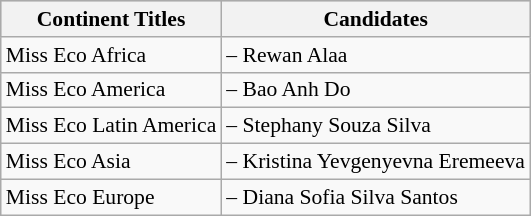<table class="wikitable sortable" style="font-size: 90%;" border="2" cellpadding="4" background: #f9f9f9;>
<tr bgcolor="#CCCCCC" align="center">
<th>Continent Titles</th>
<th>Candidates</th>
</tr>
<tr>
<td>Miss Eco Africa</td>
<td> – Rewan Alaa</td>
</tr>
<tr>
<td>Miss Eco America</td>
<td> – Bao Anh Do</td>
</tr>
<tr>
<td>Miss Eco Latin America</td>
<td> – Stephany Souza Silva</td>
</tr>
<tr>
<td>Miss Eco Asia</td>
<td> – Kristina Yevgenyevna Eremeeva</td>
</tr>
<tr>
<td>Miss Eco Europe</td>
<td> – Diana Sofia Silva Santos</td>
</tr>
</table>
